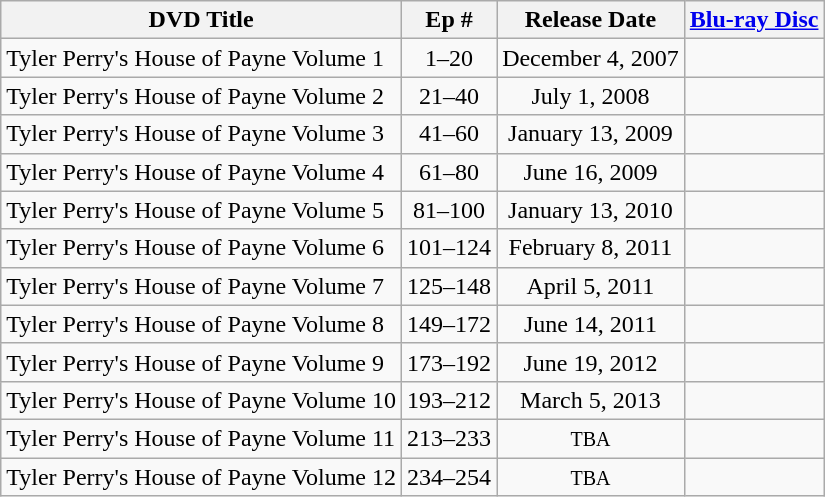<table class="wikitable">
<tr>
<th>DVD Title</th>
<th>Ep #</th>
<th>Release Date</th>
<th><a href='#'>Blu-ray Disc</a></th>
</tr>
<tr>
<td>Tyler Perry's House of Payne Volume 1</td>
<td style="text-align:center;">1–20</td>
<td style="text-align:center;">December 4, 2007</td>
<td></td>
</tr>
<tr>
<td>Tyler Perry's House of Payne Volume 2</td>
<td style="text-align:center;">21–40</td>
<td style="text-align:center;">July 1, 2008</td>
<td></td>
</tr>
<tr>
<td>Tyler Perry's House of Payne Volume 3</td>
<td style="text-align:center;">41–60</td>
<td style="text-align:center;">January 13, 2009</td>
<td></td>
</tr>
<tr>
<td>Tyler Perry's House of Payne Volume 4</td>
<td style="text-align:center;">61–80</td>
<td style="text-align:center;">June 16, 2009</td>
<td></td>
</tr>
<tr>
<td>Tyler Perry's House of Payne Volume 5</td>
<td style="text-align:center;">81–100</td>
<td style="text-align:center;">January 13, 2010</td>
<td></td>
</tr>
<tr>
<td>Tyler Perry's House of Payne Volume 6</td>
<td style="text-align:center;">101–124</td>
<td style="text-align:center;">February 8, 2011</td>
<td></td>
</tr>
<tr>
<td>Tyler Perry's House of Payne Volume 7</td>
<td style="text-align:center;">125–148</td>
<td style="text-align:center;">April 5, 2011</td>
<td></td>
</tr>
<tr>
<td>Tyler Perry's House of Payne Volume 8</td>
<td style="text-align:center;">149–172</td>
<td style="text-align:center;">June 14, 2011</td>
<td></td>
</tr>
<tr>
<td>Tyler Perry's House of Payne Volume 9</td>
<td style="text-align:center;">173–192</td>
<td style="text-align:center;">June 19, 2012</td>
<td></td>
</tr>
<tr>
<td>Tyler Perry's House of Payne Volume 10</td>
<td style="text-align:center;">193–212</td>
<td style="text-align:center;">March 5, 2013</td>
<td></td>
</tr>
<tr>
<td>Tyler Perry's House of Payne Volume 11</td>
<td style="text-align:center;">213–233</td>
<td style="text-align:center;"><small>TBA</small></td>
<td></td>
</tr>
<tr>
<td>Tyler Perry's House of Payne Volume 12</td>
<td style="text-align:center;">234–254</td>
<td style="text-align:center;"><small>TBA</small></td>
<td></td>
</tr>
</table>
